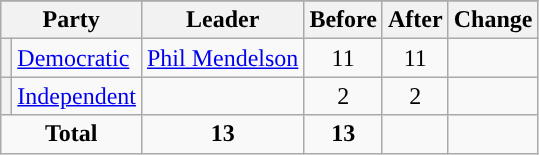<table class="wikitable" style="text-align:center;">
<tr>
</tr>
<tr>
<th colspan=2>Party</th>
<th>Leader</th>
<th>Before</th>
<th>After</th>
<th>Change</th>
</tr>
<tr>
<th style="background-color:"></th>
<td style="text-align:left;"><a href='#'>Democratic</a></td>
<td style="text-align:left;"><a href='#'>Phil Mendelson</a></td>
<td>11</td>
<td>11</td>
<td></td>
</tr>
<tr>
<th style="background-color:"></th>
<td style="text-align:left;"><a href='#'>Independent</a></td>
<td style="text-align:left;"></td>
<td>2</td>
<td>2</td>
<td></td>
</tr>
<tr>
<td colspan=2><strong>Total</strong></td>
<td><strong>13</strong></td>
<td><strong>13</strong></td>
<td></td>
</tr>
</table>
